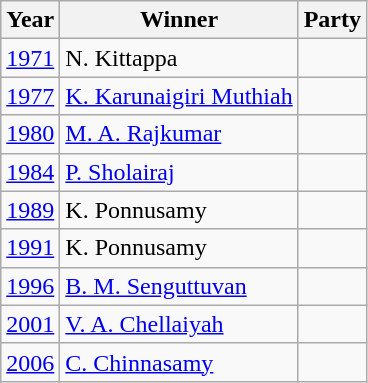<table class="wikitable sortable">
<tr>
<th>Year</th>
<th>Winner</th>
<th colspan="2">Party</th>
</tr>
<tr>
<td><a href='#'>1971</a></td>
<td>N. Kittappa</td>
<td></td>
</tr>
<tr>
<td><a href='#'>1977</a></td>
<td><a href='#'>K. Karunaigiri Muthiah</a></td>
<td></td>
</tr>
<tr>
<td><a href='#'>1980</a></td>
<td><a href='#'>M. A. Rajkumar</a></td>
<td></td>
</tr>
<tr>
<td><a href='#'>1984</a></td>
<td><a href='#'>P. Sholairaj</a></td>
<td></td>
</tr>
<tr>
<td><a href='#'>1989</a></td>
<td>K. Ponnusamy</td>
<td></td>
</tr>
<tr>
<td><a href='#'>1991</a></td>
<td>K. Ponnusamy</td>
<td></td>
</tr>
<tr>
<td><a href='#'>1996</a></td>
<td><a href='#'>B. M. Senguttuvan</a></td>
<td></td>
</tr>
<tr>
<td><a href='#'>2001</a></td>
<td><a href='#'>V. A. Chellaiyah</a></td>
<td></td>
</tr>
<tr>
<td><a href='#'>2006</a></td>
<td><a href='#'>C. Chinnasamy</a></td>
<td></td>
</tr>
</table>
